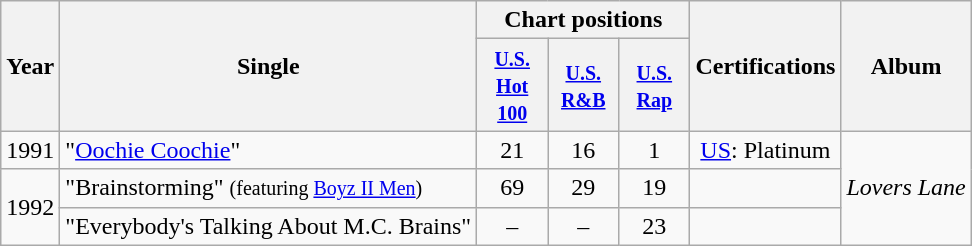<table class="wikitable">
<tr>
<th rowspan="2">Year</th>
<th rowspan="2">Single</th>
<th colspan="3">Chart positions</th>
<th align=center rowspan=2>Certifications</th>
<th rowspan="2">Album</th>
</tr>
<tr>
<th width="40"><small><a href='#'>U.S. Hot 100</a></small></th>
<th width="40"><small><a href='#'>U.S. R&B</a></small></th>
<th width="40"><small><a href='#'>U.S. Rap</a></small></th>
</tr>
<tr>
<td>1991</td>
<td align="left">"<a href='#'>Oochie Coochie</a>"</td>
<td align="center">21</td>
<td align="center">16</td>
<td align="center">1</td>
<td align="center"><a href='#'>US</a>: Platinum</td>
<td align="left" rowspan="3"><em>Lovers Lane</em></td>
</tr>
<tr>
<td align="center" rowspan="2">1992</td>
<td align="left">"Brainstorming" <small>(featuring <a href='#'>Boyz II Men</a>)</small></td>
<td align="center">69</td>
<td align="center">29</td>
<td align="center">19</td>
<td></td>
</tr>
<tr>
<td align="left">"Everybody's Talking About M.C. Brains"</td>
<td align="center">–</td>
<td align="center">–</td>
<td align="center">23</td>
<td></td>
</tr>
</table>
